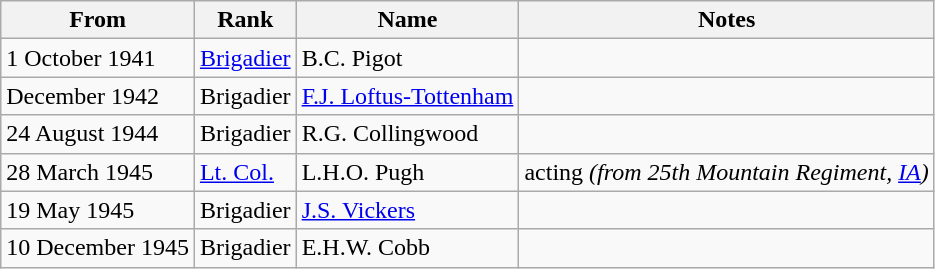<table class="wikitable">
<tr>
<th>From</th>
<th>Rank</th>
<th>Name</th>
<th>Notes</th>
</tr>
<tr>
<td>1 October 1941</td>
<td><a href='#'>Brigadier</a></td>
<td>B.C. Pigot </td>
<td></td>
</tr>
<tr>
<td>December 1942</td>
<td>Brigadier</td>
<td><a href='#'>F.J. Loftus-Tottenham</a> </td>
<td></td>
</tr>
<tr>
<td>24 August 1944</td>
<td>Brigadier</td>
<td>R.G. Collingwood </td>
<td></td>
</tr>
<tr>
<td>28 March 1945</td>
<td><a href='#'>Lt. Col.</a></td>
<td>L.H.O. Pugh </td>
<td>acting <em>(from 25th Mountain Regiment, <a href='#'>IA</a>)</em></td>
</tr>
<tr>
<td>19 May 1945</td>
<td>Brigadier</td>
<td><a href='#'>J.S. Vickers</a> </td>
<td></td>
</tr>
<tr>
<td>10 December 1945</td>
<td>Brigadier</td>
<td>E.H.W. Cobb </td>
<td></td>
</tr>
</table>
